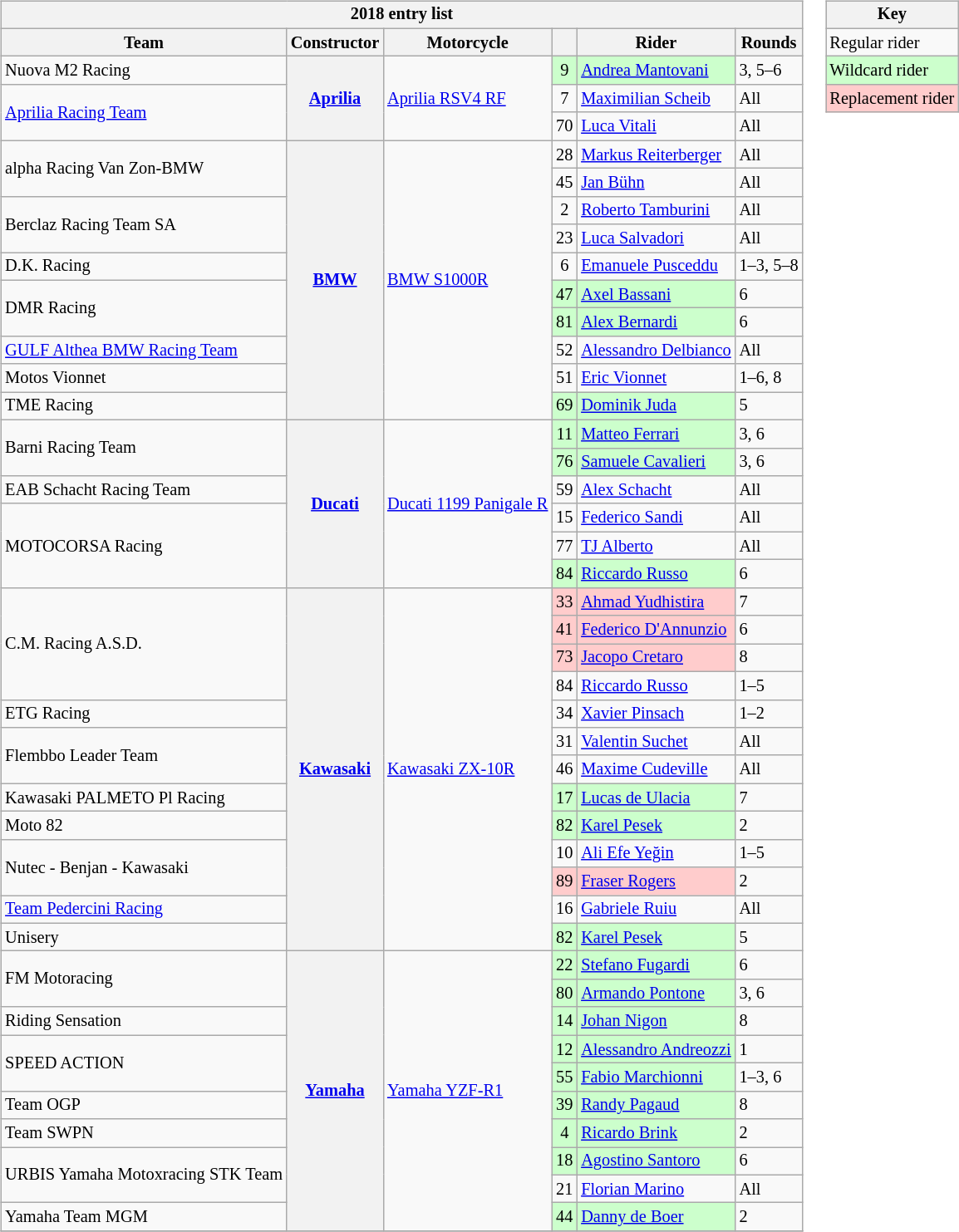<table>
<tr>
<td><br><table class="wikitable" style="font-size: 85%">
<tr>
<th colspan=6>2018 entry list</th>
</tr>
<tr>
<th>Team</th>
<th>Constructor</th>
<th>Motorcycle</th>
<th></th>
<th>Rider</th>
<th>Rounds</th>
</tr>
<tr>
<td>Nuova M2 Racing</td>
<th rowspan="3"><a href='#'>Aprilia</a></th>
<td rowspan="3"><a href='#'>Aprilia RSV4 RF</a></td>
<td style="background:#ccffcc;" align="center">9</td>
<td style="background:#ccffcc;"nowrap> <a href='#'>Andrea Mantovani</a></td>
<td>3, 5–6</td>
</tr>
<tr>
<td rowspan="2"><a href='#'>Aprilia Racing Team</a></td>
<td align="center">7</td>
<td> <a href='#'>Maximilian Scheib</a></td>
<td>All</td>
</tr>
<tr>
<td align="center">70</td>
<td> <a href='#'>Luca Vitali</a></td>
<td>All</td>
</tr>
<tr>
<td rowspan="2">alpha Racing Van Zon-BMW</td>
<th rowspan="10"><a href='#'>BMW</a></th>
<td rowspan="10"><a href='#'>BMW S1000R</a></td>
<td align="center">28</td>
<td> <a href='#'>Markus Reiterberger</a></td>
<td>All</td>
</tr>
<tr>
<td align="center">45</td>
<td> <a href='#'>Jan Bühn</a></td>
<td>All</td>
</tr>
<tr>
<td rowspan="2">Berclaz Racing Team SA</td>
<td align="center">2</td>
<td> <a href='#'>Roberto Tamburini</a></td>
<td>All</td>
</tr>
<tr>
<td align="center">23</td>
<td> <a href='#'>Luca Salvadori</a></td>
<td>All</td>
</tr>
<tr>
<td>D.K. Racing</td>
<td align="center">6</td>
<td> <a href='#'>Emanuele Pusceddu</a></td>
<td>1–3, 5–8</td>
</tr>
<tr>
<td rowspan="2">DMR Racing</td>
<td style="background:#ccffcc;" align="center">47</td>
<td style="background:#ccffcc;"nowrap> <a href='#'>Axel Bassani</a></td>
<td>6</td>
</tr>
<tr>
<td style="background:#ccffcc;" align="center">81</td>
<td style="background:#ccffcc;"nowrap> <a href='#'>Alex Bernardi</a></td>
<td>6</td>
</tr>
<tr>
<td><a href='#'>GULF Althea BMW Racing Team</a></td>
<td align="center">52</td>
<td> <a href='#'>Alessandro Delbianco</a></td>
<td>All</td>
</tr>
<tr>
<td>Motos Vionnet</td>
<td align="center">51</td>
<td> <a href='#'>Eric Vionnet</a></td>
<td>1–6, 8</td>
</tr>
<tr>
<td>TME Racing</td>
<td style="background:#ccffcc;" align="center">69</td>
<td style="background:#ccffcc;"nowrap> <a href='#'>Dominik Juda</a></td>
<td>5</td>
</tr>
<tr>
<td rowspan="2">Barni Racing Team</td>
<th rowspan="6"><a href='#'>Ducati</a></th>
<td rowspan="6"><a href='#'>Ducati 1199 Panigale R</a></td>
<td style="background:#ccffcc;" align="center">11</td>
<td style="background:#ccffcc;"nowrap> <a href='#'>Matteo Ferrari</a></td>
<td>3, 6</td>
</tr>
<tr>
<td style="background:#ccffcc;" align="center">76</td>
<td style="background:#ccffcc;"nowrap> <a href='#'>Samuele Cavalieri</a></td>
<td>3, 6</td>
</tr>
<tr>
<td>EAB Schacht Racing Team</td>
<td align="center">59</td>
<td> <a href='#'>Alex Schacht</a></td>
<td>All</td>
</tr>
<tr>
<td rowspan="3">MOTOCORSA Racing</td>
<td align="center">15</td>
<td> <a href='#'>Federico Sandi</a></td>
<td>All</td>
</tr>
<tr>
<td align="center">77</td>
<td> <a href='#'>TJ Alberto</a></td>
<td>All</td>
</tr>
<tr>
<td style="background:#ccffcc;" align="center">84</td>
<td style="background:#ccffcc;"nowrap> <a href='#'>Riccardo Russo</a></td>
<td>6</td>
</tr>
<tr>
<td rowspan="4">C.M. Racing A.S.D.</td>
<th rowspan="13"><a href='#'>Kawasaki</a></th>
<td rowspan="13"><a href='#'>Kawasaki ZX-10R</a></td>
<td style="background:#ffcccc;" align="center">33</td>
<td style="background:#ffcccc;"nowrap> <a href='#'>Ahmad Yudhistira</a></td>
<td>7</td>
</tr>
<tr>
<td style="background:#ffcccc;" align="center">41</td>
<td style="background:#ffcccc;"nowrap> <a href='#'>Federico D'Annunzio</a></td>
<td>6</td>
</tr>
<tr>
<td style="background:#ffcccc;" align="center">73</td>
<td style="background:#ffcccc;"nowrap> <a href='#'>Jacopo Cretaro</a></td>
<td>8</td>
</tr>
<tr>
<td align="center">84</td>
<td> <a href='#'>Riccardo Russo</a></td>
<td>1–5</td>
</tr>
<tr>
<td>ETG Racing</td>
<td align="center">34</td>
<td> <a href='#'>Xavier Pinsach</a></td>
<td>1–2</td>
</tr>
<tr>
<td rowspan="2">Flembbo Leader Team</td>
<td align="center">31</td>
<td> <a href='#'>Valentin Suchet</a></td>
<td>All</td>
</tr>
<tr>
<td align="center">46</td>
<td> <a href='#'>Maxime Cudeville</a></td>
<td>All</td>
</tr>
<tr>
<td>Kawasaki PALMETO Pl Racing</td>
<td style="background:#ccffcc;" align="center">17</td>
<td style="background:#ccffcc;"nowrap> <a href='#'>Lucas de Ulacia</a></td>
<td>7</td>
</tr>
<tr>
<td>Moto 82</td>
<td style="background:#ccffcc;" align="center">82</td>
<td style="background:#ccffcc;"nowrap> <a href='#'>Karel Pesek</a></td>
<td>2</td>
</tr>
<tr>
<td rowspan="2">Nutec - Benjan - Kawasaki</td>
<td align="center">10</td>
<td> <a href='#'>Ali Efe Yeğin</a></td>
<td>1–5</td>
</tr>
<tr>
<td style="background:#ffcccc;" align="center">89</td>
<td style="background:#ffcccc;"nowrap> <a href='#'>Fraser Rogers</a></td>
<td>2</td>
</tr>
<tr>
<td><a href='#'>Team Pedercini Racing</a></td>
<td align="center">16</td>
<td> <a href='#'>Gabriele Ruiu</a></td>
<td>All</td>
</tr>
<tr>
<td>Unisery</td>
<td style="background:#ccffcc;" align="center">82</td>
<td style="background:#ccffcc;"nowrap> <a href='#'>Karel Pesek</a></td>
<td>5</td>
</tr>
<tr>
<td rowspan="2">FM Motoracing</td>
<th rowspan="10"><a href='#'>Yamaha</a></th>
<td rowspan="10"><a href='#'>Yamaha YZF-R1</a></td>
<td style="background:#ccffcc;" align="center">22</td>
<td style="background:#ccffcc;"nowrap> <a href='#'>Stefano Fugardi</a></td>
<td>6</td>
</tr>
<tr>
<td style="background:#ccffcc;" align="center">80</td>
<td style="background:#ccffcc;"nowrap> <a href='#'>Armando Pontone</a></td>
<td>3, 6</td>
</tr>
<tr>
<td>Riding Sensation</td>
<td style="background:#ccffcc;" align="center">14</td>
<td style="background:#ccffcc;"nowrap> <a href='#'>Johan Nigon</a></td>
<td>8</td>
</tr>
<tr>
<td rowspan="2">SPEED ACTION</td>
<td style="background:#ccffcc;" align="center">12</td>
<td style="background:#ccffcc;"nowrap> <a href='#'>Alessandro Andreozzi</a></td>
<td>1</td>
</tr>
<tr>
<td style="background:#ccffcc;" align="center">55</td>
<td style="background:#ccffcc;"nowrap> <a href='#'>Fabio Marchionni</a></td>
<td>1–3, 6</td>
</tr>
<tr>
<td>Team OGP</td>
<td style="background:#ccffcc;" align="center">39</td>
<td style="background:#ccffcc;"nowrap> <a href='#'>Randy Pagaud</a></td>
<td>8</td>
</tr>
<tr>
<td>Team SWPN</td>
<td style="background:#ccffcc;" align="center">4</td>
<td style="background:#ccffcc;"nowrap> <a href='#'>Ricardo Brink</a></td>
<td>2</td>
</tr>
<tr>
<td rowspan="2">URBIS Yamaha Motoxracing STK Team</td>
<td style="background:#ccffcc;" align="center">18</td>
<td style="background:#ccffcc;"nowrap> <a href='#'>Agostino Santoro</a></td>
<td>6</td>
</tr>
<tr>
<td align="center">21</td>
<td> <a href='#'>Florian Marino</a></td>
<td>All</td>
</tr>
<tr>
<td>Yamaha Team MGM</td>
<td style="background:#ccffcc;" align="center">44</td>
<td style="background:#ccffcc;"nowrap> <a href='#'>Danny de Boer</a></td>
<td>2</td>
</tr>
<tr>
</tr>
</table>
</td>
<td valign=top><br><table class="wikitable" style="font-size: 85%;">
<tr>
<th colspan=2>Key</th>
</tr>
<tr>
<td>Regular rider</td>
</tr>
<tr style="background:#ccffcc;">
<td>Wildcard rider</td>
</tr>
<tr style="background:#ffcccc;">
<td>Replacement rider</td>
</tr>
</table>
</td>
</tr>
</table>
